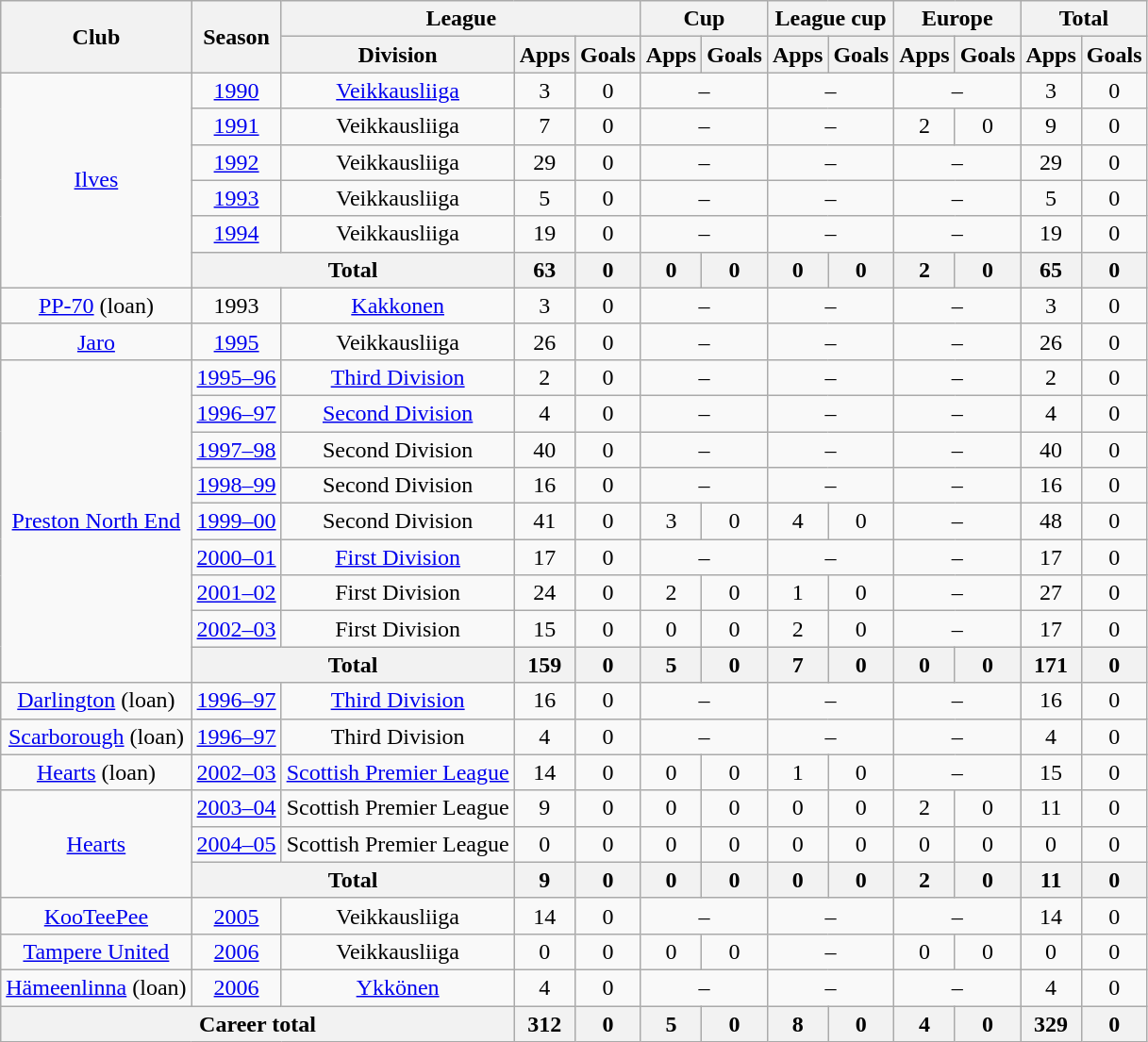<table class="wikitable" style="text-align:center">
<tr>
<th rowspan="2">Club</th>
<th rowspan="2">Season</th>
<th colspan="3">League</th>
<th colspan="2">Cup</th>
<th colspan="2">League cup</th>
<th colspan="2">Europe</th>
<th colspan="2">Total</th>
</tr>
<tr>
<th>Division</th>
<th>Apps</th>
<th>Goals</th>
<th>Apps</th>
<th>Goals</th>
<th>Apps</th>
<th>Goals</th>
<th>Apps</th>
<th>Goals</th>
<th>Apps</th>
<th>Goals</th>
</tr>
<tr>
<td rowspan=6><a href='#'>Ilves</a></td>
<td><a href='#'>1990</a></td>
<td><a href='#'>Veikkausliiga</a></td>
<td>3</td>
<td>0</td>
<td colspan=2>–</td>
<td colspan=2>–</td>
<td colspan=2>–</td>
<td>3</td>
<td>0</td>
</tr>
<tr>
<td><a href='#'>1991</a></td>
<td>Veikkausliiga</td>
<td>7</td>
<td>0</td>
<td colspan=2>–</td>
<td colspan=2>–</td>
<td>2</td>
<td>0</td>
<td>9</td>
<td>0</td>
</tr>
<tr>
<td><a href='#'>1992</a></td>
<td>Veikkausliiga</td>
<td>29</td>
<td>0</td>
<td colspan=2>–</td>
<td colspan=2>–</td>
<td colspan=2>–</td>
<td>29</td>
<td>0</td>
</tr>
<tr>
<td><a href='#'>1993</a></td>
<td>Veikkausliiga</td>
<td>5</td>
<td>0</td>
<td colspan=2>–</td>
<td colspan=2>–</td>
<td colspan=2>–</td>
<td>5</td>
<td>0</td>
</tr>
<tr>
<td><a href='#'>1994</a></td>
<td>Veikkausliiga</td>
<td>19</td>
<td>0</td>
<td colspan=2>–</td>
<td colspan=2>–</td>
<td colspan=2>–</td>
<td>19</td>
<td>0</td>
</tr>
<tr>
<th colspan="2">Total</th>
<th>63</th>
<th>0</th>
<th>0</th>
<th>0</th>
<th>0</th>
<th>0</th>
<th>2</th>
<th>0</th>
<th>65</th>
<th>0</th>
</tr>
<tr>
<td><a href='#'>PP-70</a> (loan)</td>
<td>1993</td>
<td><a href='#'>Kakkonen</a></td>
<td>3</td>
<td>0</td>
<td colspan=2>–</td>
<td colspan=2>–</td>
<td colspan=2>–</td>
<td>3</td>
<td>0</td>
</tr>
<tr>
<td><a href='#'>Jaro</a></td>
<td><a href='#'>1995</a></td>
<td>Veikkausliiga</td>
<td>26</td>
<td>0</td>
<td colspan=2>–</td>
<td colspan=2>–</td>
<td colspan=2>–</td>
<td>26</td>
<td>0</td>
</tr>
<tr>
<td rowspan=9><a href='#'>Preston North End</a></td>
<td><a href='#'>1995–96</a></td>
<td><a href='#'>Third Division</a></td>
<td>2</td>
<td>0</td>
<td colspan=2>–</td>
<td colspan=2>–</td>
<td colspan=2>–</td>
<td>2</td>
<td>0</td>
</tr>
<tr>
<td><a href='#'>1996–97</a></td>
<td><a href='#'>Second Division</a></td>
<td>4</td>
<td>0</td>
<td colspan=2>–</td>
<td colspan=2>–</td>
<td colspan=2>–</td>
<td>4</td>
<td>0</td>
</tr>
<tr>
<td><a href='#'>1997–98</a></td>
<td>Second Division</td>
<td>40</td>
<td>0</td>
<td colspan=2>–</td>
<td colspan=2>–</td>
<td colspan=2>–</td>
<td>40</td>
<td>0</td>
</tr>
<tr>
<td><a href='#'>1998–99</a></td>
<td>Second Division</td>
<td>16</td>
<td>0</td>
<td colspan=2>–</td>
<td colspan=2>–</td>
<td colspan=2>–</td>
<td>16</td>
<td>0</td>
</tr>
<tr>
<td><a href='#'>1999–00</a></td>
<td>Second Division</td>
<td>41</td>
<td>0</td>
<td>3</td>
<td>0</td>
<td>4</td>
<td>0</td>
<td colspan=2>–</td>
<td>48</td>
<td>0</td>
</tr>
<tr>
<td><a href='#'>2000–01</a></td>
<td><a href='#'>First Division</a></td>
<td>17</td>
<td>0</td>
<td colspan=2>–</td>
<td colspan=2>–</td>
<td colspan=2>–</td>
<td>17</td>
<td>0</td>
</tr>
<tr>
<td><a href='#'>2001–02</a></td>
<td>First Division</td>
<td>24</td>
<td>0</td>
<td>2</td>
<td>0</td>
<td>1</td>
<td>0</td>
<td colspan=2>–</td>
<td>27</td>
<td>0</td>
</tr>
<tr>
<td><a href='#'>2002–03</a></td>
<td>First Division</td>
<td>15</td>
<td>0</td>
<td>0</td>
<td>0</td>
<td>2</td>
<td>0</td>
<td colspan=2>–</td>
<td>17</td>
<td>0</td>
</tr>
<tr>
<th colspan="2">Total</th>
<th>159</th>
<th>0</th>
<th>5</th>
<th>0</th>
<th>7</th>
<th>0</th>
<th>0</th>
<th>0</th>
<th>171</th>
<th>0</th>
</tr>
<tr>
<td><a href='#'>Darlington</a> (loan)</td>
<td><a href='#'>1996–97</a></td>
<td><a href='#'>Third Division</a></td>
<td>16</td>
<td>0</td>
<td colspan=2>–</td>
<td colspan=2>–</td>
<td colspan=2>–</td>
<td>16</td>
<td>0</td>
</tr>
<tr>
<td><a href='#'>Scarborough</a> (loan)</td>
<td><a href='#'>1996–97</a></td>
<td>Third Division</td>
<td>4</td>
<td>0</td>
<td colspan=2>–</td>
<td colspan=2>–</td>
<td colspan=2>–</td>
<td>4</td>
<td>0</td>
</tr>
<tr>
<td><a href='#'>Hearts</a> (loan)</td>
<td><a href='#'>2002–03</a></td>
<td><a href='#'>Scottish Premier League</a></td>
<td>14</td>
<td>0</td>
<td>0</td>
<td>0</td>
<td>1</td>
<td>0</td>
<td colspan=2>–</td>
<td>15</td>
<td>0</td>
</tr>
<tr>
<td rowspan=3><a href='#'>Hearts</a></td>
<td><a href='#'>2003–04</a></td>
<td>Scottish Premier League</td>
<td>9</td>
<td>0</td>
<td>0</td>
<td>0</td>
<td>0</td>
<td>0</td>
<td>2</td>
<td>0</td>
<td>11</td>
<td>0</td>
</tr>
<tr>
<td><a href='#'>2004–05</a></td>
<td>Scottish Premier League</td>
<td>0</td>
<td>0</td>
<td>0</td>
<td>0</td>
<td>0</td>
<td>0</td>
<td>0</td>
<td>0</td>
<td>0</td>
<td>0</td>
</tr>
<tr>
<th colspan="2">Total</th>
<th>9</th>
<th>0</th>
<th>0</th>
<th>0</th>
<th>0</th>
<th>0</th>
<th>2</th>
<th>0</th>
<th>11</th>
<th>0</th>
</tr>
<tr>
<td><a href='#'>KooTeePee</a></td>
<td><a href='#'>2005</a></td>
<td>Veikkausliiga</td>
<td>14</td>
<td>0</td>
<td colspan=2>–</td>
<td colspan=2>–</td>
<td colspan=2>–</td>
<td>14</td>
<td>0</td>
</tr>
<tr>
<td><a href='#'>Tampere United</a></td>
<td><a href='#'>2006</a></td>
<td>Veikkausliiga</td>
<td>0</td>
<td>0</td>
<td>0</td>
<td>0</td>
<td colspan=2>–</td>
<td>0</td>
<td>0</td>
<td>0</td>
<td>0</td>
</tr>
<tr>
<td><a href='#'>Hämeenlinna</a> (loan)</td>
<td><a href='#'>2006</a></td>
<td><a href='#'>Ykkönen</a></td>
<td>4</td>
<td>0</td>
<td colspan=2>–</td>
<td colspan=2>–</td>
<td colspan=2>–</td>
<td>4</td>
<td>0</td>
</tr>
<tr>
<th colspan="3">Career total</th>
<th>312</th>
<th>0</th>
<th>5</th>
<th>0</th>
<th>8</th>
<th>0</th>
<th>4</th>
<th>0</th>
<th>329</th>
<th>0</th>
</tr>
</table>
